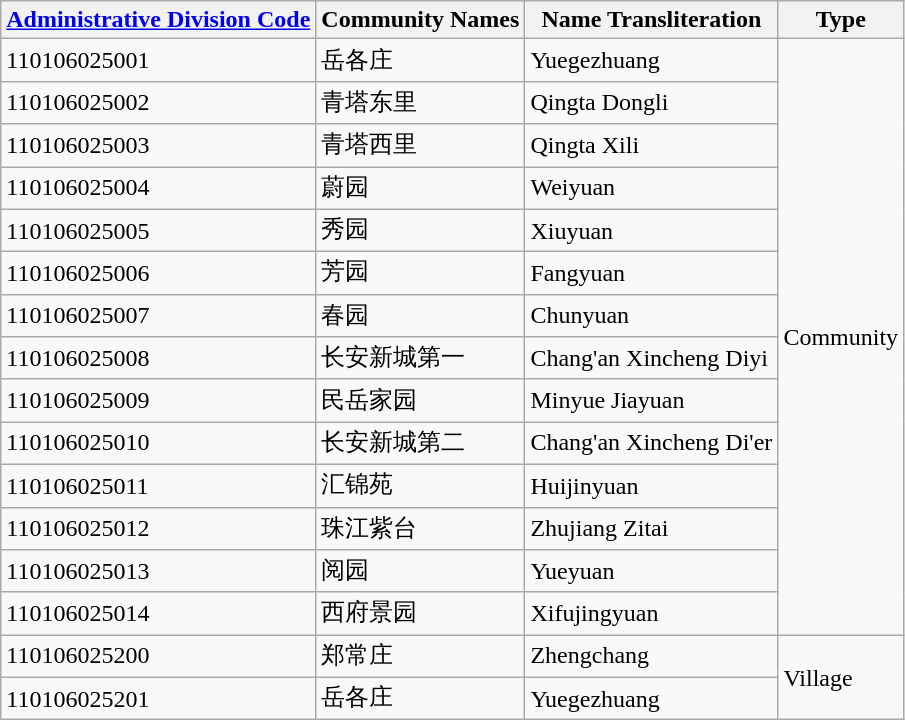<table class="wikitable sortable">
<tr>
<th><a href='#'>Administrative Division Code</a></th>
<th>Community Names</th>
<th>Name Transliteration</th>
<th>Type</th>
</tr>
<tr>
<td>110106025001</td>
<td>岳各庄</td>
<td>Yuegezhuang</td>
<td rowspan="14">Community</td>
</tr>
<tr>
<td>110106025002</td>
<td>青塔东里</td>
<td>Qingta Dongli</td>
</tr>
<tr>
<td>110106025003</td>
<td>青塔西里</td>
<td>Qingta Xili</td>
</tr>
<tr>
<td>110106025004</td>
<td>蔚园</td>
<td>Weiyuan</td>
</tr>
<tr>
<td>110106025005</td>
<td>秀园</td>
<td>Xiuyuan</td>
</tr>
<tr>
<td>110106025006</td>
<td>芳园</td>
<td>Fangyuan</td>
</tr>
<tr>
<td>110106025007</td>
<td>春园</td>
<td>Chunyuan</td>
</tr>
<tr>
<td>110106025008</td>
<td>长安新城第一</td>
<td>Chang'an Xincheng Diyi</td>
</tr>
<tr>
<td>110106025009</td>
<td>民岳家园</td>
<td>Minyue Jiayuan</td>
</tr>
<tr>
<td>110106025010</td>
<td>长安新城第二</td>
<td>Chang'an Xincheng Di'er</td>
</tr>
<tr>
<td>110106025011</td>
<td>汇锦苑</td>
<td>Huijinyuan</td>
</tr>
<tr>
<td>110106025012</td>
<td>珠江紫台</td>
<td>Zhujiang Zitai</td>
</tr>
<tr>
<td>110106025013</td>
<td>阅园</td>
<td>Yueyuan</td>
</tr>
<tr>
<td>110106025014</td>
<td>西府景园</td>
<td>Xifujingyuan</td>
</tr>
<tr>
<td>110106025200</td>
<td>郑常庄</td>
<td>Zhengchang</td>
<td rowspan="2">Village</td>
</tr>
<tr>
<td>110106025201</td>
<td>岳各庄</td>
<td>Yuegezhuang</td>
</tr>
</table>
